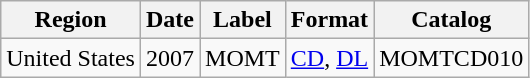<table class="wikitable">
<tr>
<th>Region</th>
<th>Date</th>
<th>Label</th>
<th>Format</th>
<th>Catalog</th>
</tr>
<tr>
<td>United States</td>
<td>2007</td>
<td>MOMT</td>
<td><a href='#'>CD</a>, <a href='#'>DL</a></td>
<td>MOMTCD010</td>
</tr>
</table>
